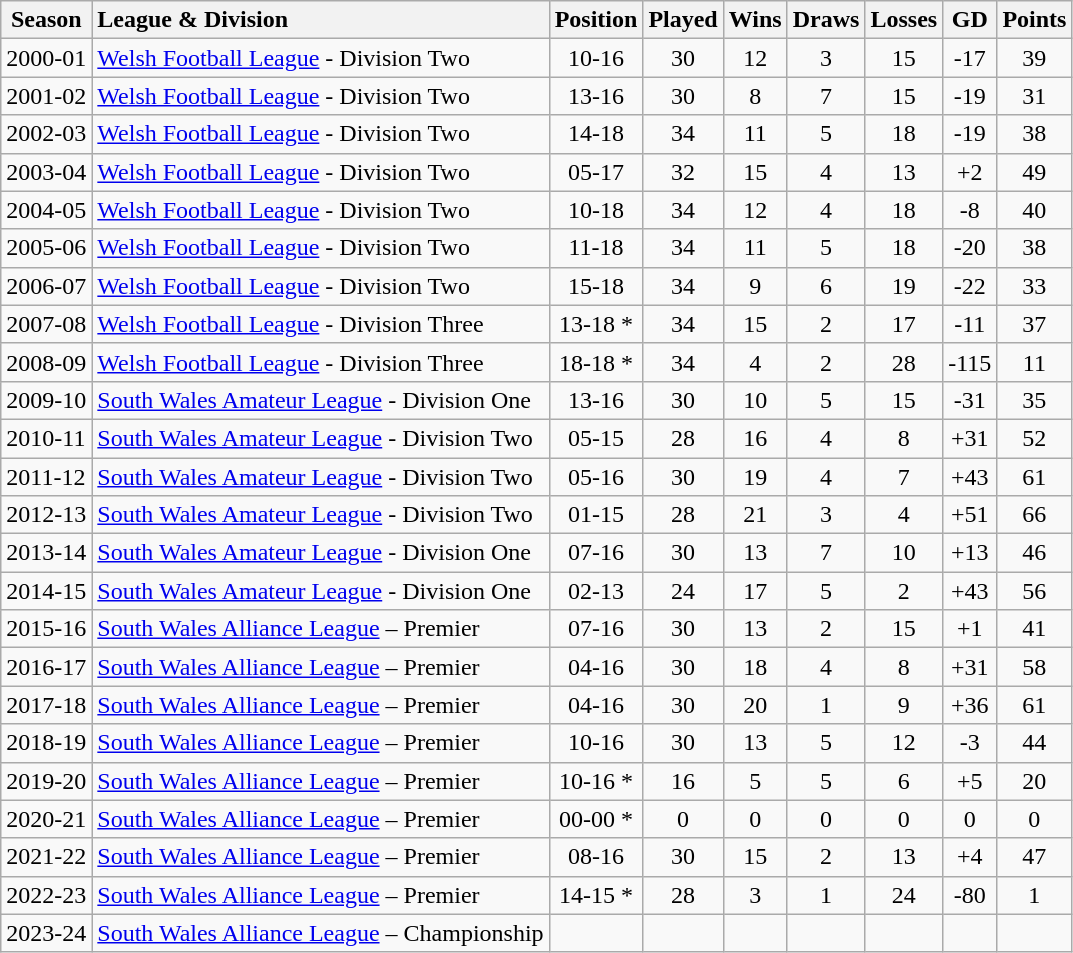<table class="wikitable">
<tr>
<th>Season</th>
<th style="text-align:left">League & Division</th>
<th>Position</th>
<th>Played</th>
<th>Wins</th>
<th>Draws</th>
<th>Losses</th>
<th>GD</th>
<th>Points</th>
</tr>
<tr>
<td style="text-align:left">2000-01</td>
<td style="text-align:left"><a href='#'>Welsh Football League</a> - Division Two</td>
<td style="text-align:center">10-16</td>
<td style="text-align:center">30</td>
<td style="text-align:center">12</td>
<td style="text-align:center">3</td>
<td style="text-align:center">15</td>
<td style="text-align:center">-17</td>
<td style="text-align:center">39</td>
</tr>
<tr>
<td style="text-align:left">2001-02</td>
<td style="text-align:left"><a href='#'>Welsh Football League</a> - Division Two</td>
<td style="text-align:center">13-16</td>
<td style="text-align:center">30</td>
<td style="text-align:center">8</td>
<td style="text-align:center">7</td>
<td style="text-align:center">15</td>
<td style="text-align:center">-19</td>
<td style="text-align:center">31</td>
</tr>
<tr>
<td style="text-align:left">2002-03</td>
<td style="text-align:left"><a href='#'>Welsh Football League</a> - Division Two</td>
<td style="text-align:center">14-18</td>
<td style="text-align:center">34</td>
<td style="text-align:center">11</td>
<td style="text-align:center">5</td>
<td style="text-align:center">18</td>
<td style="text-align:center">-19</td>
<td style="text-align:center">38</td>
</tr>
<tr>
<td style="text-align:left">2003-04</td>
<td style="text-align:left"><a href='#'>Welsh Football League</a> - Division Two</td>
<td style="text-align:center">05-17</td>
<td style="text-align:center">32</td>
<td style="text-align:center">15</td>
<td style="text-align:center">4</td>
<td style="text-align:center">13</td>
<td style="text-align:center">+2</td>
<td style="text-align:center">49</td>
</tr>
<tr>
<td style="text-align:left">2004-05</td>
<td style="text-align:left"><a href='#'>Welsh Football League</a> - Division Two</td>
<td style="text-align:center">10-18</td>
<td style="text-align:center">34</td>
<td style="text-align:center">12</td>
<td style="text-align:center">4</td>
<td style="text-align:center">18</td>
<td style="text-align:center">-8</td>
<td style="text-align:center">40</td>
</tr>
<tr>
<td style="text-align:left">2005-06</td>
<td style="text-align:left"><a href='#'>Welsh Football League</a> - Division Two</td>
<td style="text-align:center">11-18</td>
<td style="text-align:center">34</td>
<td style="text-align:center">11</td>
<td style="text-align:center">5</td>
<td style="text-align:center">18</td>
<td style="text-align:center">-20</td>
<td style="text-align:center">38</td>
</tr>
<tr>
<td style="text-align:left">2006-07</td>
<td style="text-align:left"><a href='#'>Welsh Football League</a> - Division Two</td>
<td style="text-align:center">15-18</td>
<td style="text-align:center">34</td>
<td style="text-align:center">9</td>
<td style="text-align:center">6</td>
<td style="text-align:center">19</td>
<td style="text-align:center">-22</td>
<td style="text-align:center">33</td>
</tr>
<tr>
<td style="text-align:left">2007-08</td>
<td style="text-align:left"><a href='#'>Welsh Football League</a> - Division Three</td>
<td style="text-align:center">13-18 *</td>
<td style="text-align:center">34</td>
<td style="text-align:center">15</td>
<td style="text-align:center">2</td>
<td style="text-align:center">17</td>
<td style="text-align:center">-11</td>
<td style="text-align:center">37</td>
</tr>
<tr>
<td style="text-align:left">2008-09</td>
<td style="text-align:left"><a href='#'>Welsh Football League</a> - Division Three</td>
<td style="text-align:center">18-18 *</td>
<td style="text-align:center">34</td>
<td style="text-align:center">4</td>
<td style="text-align:center">2</td>
<td style="text-align:center">28</td>
<td style="text-align:center">-115</td>
<td style="text-align:center">11</td>
</tr>
<tr>
<td style="text-align:left">2009-10</td>
<td style="text-align:left"><a href='#'>South Wales Amateur League</a> - Division One</td>
<td style="text-align:center">13-16</td>
<td style="text-align:center">30</td>
<td style="text-align:center">10</td>
<td style="text-align:center">5</td>
<td style="text-align:center">15</td>
<td style="text-align:center">-31</td>
<td style="text-align:center">35</td>
</tr>
<tr>
<td style="text-align:left">2010-11</td>
<td style="text-align:left"><a href='#'>South Wales Amateur League</a> - Division Two</td>
<td style="text-align:center">05-15</td>
<td style="text-align:center">28</td>
<td style="text-align:center">16</td>
<td style="text-align:center">4</td>
<td style="text-align:center">8</td>
<td style="text-align:center">+31</td>
<td style="text-align:center">52</td>
</tr>
<tr>
<td style="text-align:left">2011-12</td>
<td style="text-align:left"><a href='#'>South Wales Amateur League</a> - Division Two</td>
<td style="text-align:center">05-16</td>
<td style="text-align:center">30</td>
<td style="text-align:center">19</td>
<td style="text-align:center">4</td>
<td style="text-align:center">7</td>
<td style="text-align:center">+43</td>
<td style="text-align:center">61</td>
</tr>
<tr>
<td style="text-align:left">2012-13</td>
<td style="text-align:left"><a href='#'>South Wales Amateur League</a> - Division Two</td>
<td style="text-align:center">01-15</td>
<td style="text-align:center">28</td>
<td style="text-align:center">21</td>
<td style="text-align:center">3</td>
<td style="text-align:center">4</td>
<td style="text-align:center">+51</td>
<td style="text-align:center">66</td>
</tr>
<tr>
<td style="text-align:left">2013-14</td>
<td style="text-align:left"><a href='#'>South Wales Amateur League</a> - Division One</td>
<td style="text-align:center">07-16</td>
<td style="text-align:center">30</td>
<td style="text-align:center">13</td>
<td style="text-align:center">7</td>
<td style="text-align:center">10</td>
<td style="text-align:center">+13</td>
<td style="text-align:center">46</td>
</tr>
<tr>
<td style="text-align:left">2014-15</td>
<td style="text-align:left"><a href='#'>South Wales Amateur League</a> - Division One</td>
<td style="text-align:center">02-13</td>
<td style="text-align:center">24</td>
<td style="text-align:center">17</td>
<td style="text-align:center">5</td>
<td style="text-align:center">2</td>
<td style="text-align:center">+43</td>
<td style="text-align:center">56</td>
</tr>
<tr>
<td style="text-align:left">2015-16</td>
<td style="text-align:left"><a href='#'>South Wales Alliance League</a> – Premier</td>
<td style="text-align:center">07-16</td>
<td style="text-align:center">30</td>
<td style="text-align:center">13</td>
<td style="text-align:center">2</td>
<td style="text-align:center">15</td>
<td style="text-align:center">+1</td>
<td style="text-align:center">41</td>
</tr>
<tr>
<td style="text-align:left">2016-17</td>
<td style="text-align:left"><a href='#'>South Wales Alliance League</a> – Premier</td>
<td style="text-align:center">04-16</td>
<td style="text-align:center">30</td>
<td style="text-align:center">18</td>
<td style="text-align:center">4</td>
<td style="text-align:center">8</td>
<td style="text-align:center">+31</td>
<td style="text-align:center">58</td>
</tr>
<tr>
<td style="text-align:left">2017-18</td>
<td style="text-align:left"><a href='#'>South Wales Alliance League</a> – Premier</td>
<td style="text-align:center">04-16</td>
<td style="text-align:center">30</td>
<td style="text-align:center">20</td>
<td style="text-align:center">1</td>
<td style="text-align:center">9</td>
<td style="text-align:center">+36</td>
<td style="text-align:center">61</td>
</tr>
<tr>
<td style="text-align:left">2018-19</td>
<td style="text-align:left"><a href='#'>South Wales Alliance League</a> – Premier</td>
<td style="text-align:center">10-16</td>
<td style="text-align:center">30</td>
<td style="text-align:center">13</td>
<td style="text-align:center">5</td>
<td style="text-align:center">12</td>
<td style="text-align:center">-3</td>
<td style="text-align:center">44</td>
</tr>
<tr>
<td style="text-align:left">2019-20</td>
<td style="text-align:left"><a href='#'>South Wales Alliance League</a> – Premier</td>
<td style="text-align:center">10-16 *</td>
<td style="text-align:center">16</td>
<td style="text-align:center">5</td>
<td style="text-align:center">5</td>
<td style="text-align:center">6</td>
<td style="text-align:center">+5</td>
<td style="text-align:center">20</td>
</tr>
<tr>
<td style="text-align:left">2020-21</td>
<td style="text-align:left"><a href='#'>South Wales Alliance League</a> – Premier</td>
<td style="text-align:center">00-00 *</td>
<td style="text-align:center">0</td>
<td style="text-align:center">0</td>
<td style="text-align:center">0</td>
<td style="text-align:center">0</td>
<td style="text-align:center">0</td>
<td style="text-align:center">0</td>
</tr>
<tr>
<td style="text-align:left">2021-22</td>
<td style="text-align:left"><a href='#'>South Wales Alliance League</a> – Premier</td>
<td style="text-align:center">08-16</td>
<td style="text-align:center">30</td>
<td style="text-align:center">15</td>
<td style="text-align:center">2</td>
<td style="text-align:center">13</td>
<td style="text-align:center">+4</td>
<td style="text-align:center">47</td>
</tr>
<tr>
<td style="text-align:left">2022-23</td>
<td style="text-align:left"><a href='#'>South Wales Alliance League</a> – Premier</td>
<td style="text-align:center">14-15 *</td>
<td style="text-align:center">28</td>
<td style="text-align:center">3</td>
<td style="text-align:center">1</td>
<td style="text-align:center">24</td>
<td style="text-align:center">-80</td>
<td style="text-align:center">1</td>
</tr>
<tr>
<td style="text-align:left">2023-24</td>
<td style="text-align:left"><a href='#'>South Wales Alliance League</a> – Championship</td>
<td style="text-align:center"></td>
<td style="text-align:center"></td>
<td style="text-align:center"></td>
<td style="text-align:center"></td>
<td style="text-align:center"></td>
<td style="text-align:center"></td>
<td style="text-align:center"></td>
</tr>
</table>
